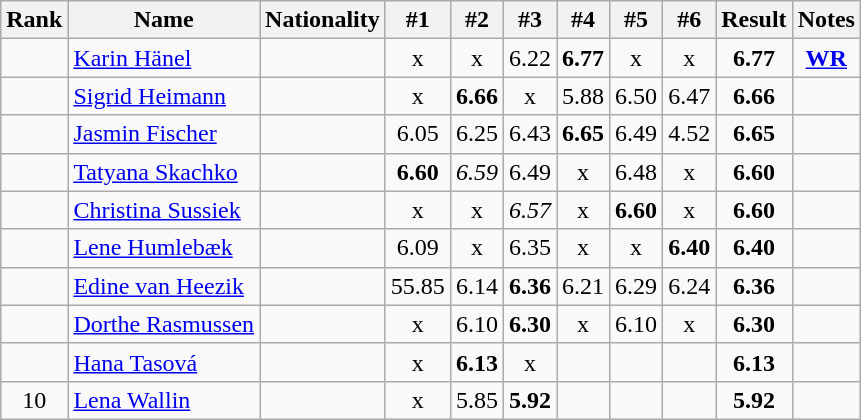<table class="wikitable sortable" style="text-align:center">
<tr>
<th>Rank</th>
<th>Name</th>
<th>Nationality</th>
<th>#1</th>
<th>#2</th>
<th>#3</th>
<th>#4</th>
<th>#5</th>
<th>#6</th>
<th>Result</th>
<th>Notes</th>
</tr>
<tr>
<td></td>
<td align="left"><a href='#'>Karin Hänel</a></td>
<td align=left></td>
<td>x</td>
<td>x</td>
<td>6.22</td>
<td><strong>6.77</strong></td>
<td>x</td>
<td>x</td>
<td><strong>6.77</strong></td>
<td><strong><a href='#'>WR</a></strong></td>
</tr>
<tr>
<td></td>
<td align="left"><a href='#'>Sigrid Heimann</a></td>
<td align=left></td>
<td>x</td>
<td><strong>6.66</strong></td>
<td>x</td>
<td>5.88</td>
<td>6.50</td>
<td>6.47</td>
<td><strong>6.66</strong></td>
<td></td>
</tr>
<tr>
<td></td>
<td align="left"><a href='#'>Jasmin Fischer</a></td>
<td align=left></td>
<td>6.05</td>
<td>6.25</td>
<td>6.43</td>
<td><strong>6.65</strong></td>
<td>6.49</td>
<td>4.52</td>
<td><strong>6.65</strong></td>
<td></td>
</tr>
<tr>
<td></td>
<td align="left"><a href='#'>Tatyana Skachko</a></td>
<td align=left></td>
<td><strong>6.60</strong></td>
<td><em>6.59</em></td>
<td>6.49</td>
<td>x</td>
<td>6.48</td>
<td>x</td>
<td><strong>6.60</strong></td>
<td></td>
</tr>
<tr>
<td></td>
<td align="left"><a href='#'>Christina Sussiek</a></td>
<td align=left></td>
<td>x</td>
<td>x</td>
<td><em>6.57</em></td>
<td>x</td>
<td><strong>6.60</strong></td>
<td>x</td>
<td><strong>6.60</strong></td>
<td></td>
</tr>
<tr>
<td></td>
<td align="left"><a href='#'>Lene Humlebæk</a></td>
<td align=left></td>
<td>6.09</td>
<td>x</td>
<td>6.35</td>
<td>x</td>
<td>x</td>
<td><strong>6.40</strong></td>
<td><strong>6.40</strong></td>
<td></td>
</tr>
<tr>
<td></td>
<td align="left"><a href='#'>Edine van Heezik</a></td>
<td align=left></td>
<td>55.85</td>
<td>6.14</td>
<td><strong>6.36</strong></td>
<td>6.21</td>
<td>6.29</td>
<td>6.24</td>
<td><strong>6.36</strong></td>
<td></td>
</tr>
<tr>
<td></td>
<td align="left"><a href='#'>Dorthe Rasmussen</a></td>
<td align=left></td>
<td>x</td>
<td>6.10</td>
<td><strong>6.30</strong></td>
<td>x</td>
<td>6.10</td>
<td>x</td>
<td><strong>6.30</strong></td>
<td></td>
</tr>
<tr>
<td></td>
<td align="left"><a href='#'>Hana Tasová</a></td>
<td align=left></td>
<td>x</td>
<td><strong>6.13</strong></td>
<td>x</td>
<td></td>
<td></td>
<td></td>
<td><strong>6.13</strong></td>
<td></td>
</tr>
<tr>
<td>10</td>
<td align="left"><a href='#'>Lena Wallin</a></td>
<td align=left></td>
<td>x</td>
<td>5.85</td>
<td><strong>5.92</strong></td>
<td></td>
<td></td>
<td></td>
<td><strong>5.92</strong></td>
<td></td>
</tr>
</table>
